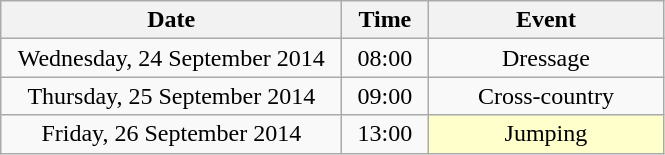<table class = "wikitable" style="text-align:center;">
<tr>
<th width=220>Date</th>
<th width=50>Time</th>
<th width=150>Event</th>
</tr>
<tr>
<td>Wednesday, 24 September 2014</td>
<td>08:00</td>
<td>Dressage</td>
</tr>
<tr>
<td>Thursday, 25 September 2014</td>
<td>09:00</td>
<td>Cross-country</td>
</tr>
<tr>
<td>Friday, 26 September 2014</td>
<td>13:00</td>
<td bgcolor=ffffcc>Jumping</td>
</tr>
</table>
